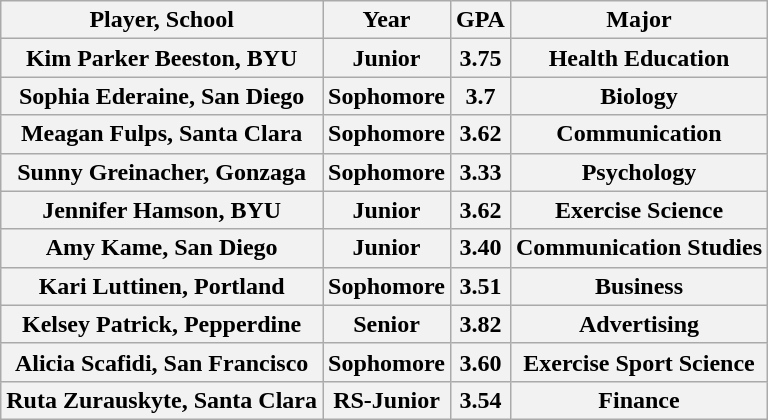<table class="wikitable">
<tr>
<th>Player, School</th>
<th>Year</th>
<th>GPA</th>
<th>Major</th>
</tr>
<tr>
<th>Kim Parker Beeston, BYU</th>
<th>Junior</th>
<th>3.75</th>
<th>Health Education</th>
</tr>
<tr>
<th>Sophia Ederaine, San Diego</th>
<th>Sophomore</th>
<th>3.7</th>
<th>Biology</th>
</tr>
<tr>
<th>Meagan Fulps, Santa Clara</th>
<th>Sophomore</th>
<th>3.62</th>
<th>Communication</th>
</tr>
<tr>
<th>Sunny Greinacher, Gonzaga</th>
<th>Sophomore</th>
<th>3.33</th>
<th>Psychology</th>
</tr>
<tr>
<th>Jennifer Hamson, BYU</th>
<th>Junior</th>
<th>3.62</th>
<th>Exercise Science</th>
</tr>
<tr>
<th>Amy Kame, San Diego</th>
<th>Junior</th>
<th>3.40</th>
<th>Communication Studies</th>
</tr>
<tr>
<th>Kari Luttinen, Portland</th>
<th>Sophomore</th>
<th>3.51</th>
<th>Business</th>
</tr>
<tr>
<th>Kelsey Patrick, Pepperdine</th>
<th>Senior</th>
<th>3.82</th>
<th>Advertising</th>
</tr>
<tr>
<th>Alicia Scafidi, San Francisco</th>
<th>Sophomore</th>
<th>3.60</th>
<th>Exercise Sport Science</th>
</tr>
<tr>
<th>Ruta Zurauskyte, Santa Clara</th>
<th>RS-Junior</th>
<th>3.54</th>
<th>Finance</th>
</tr>
</table>
